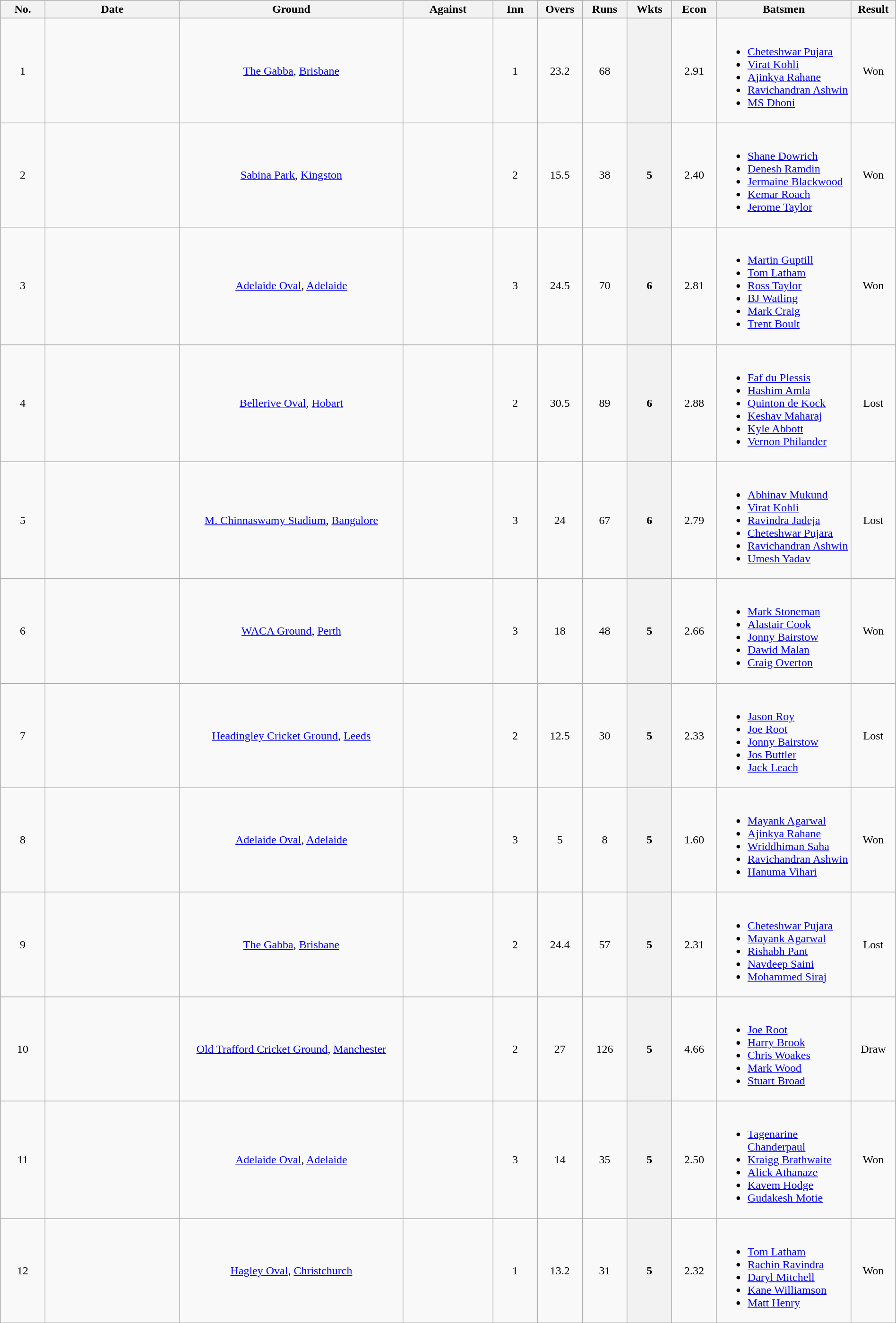<table class="wikitable plainrowheaders sortable" style="width: 100%;">
<tr>
<th style="width:5%;">No.</th>
<th style="width:15%;">Date</th>
<th style="width:25%;">Ground</th>
<th style="width:10%;">Against</th>
<th style="width:5%;">Inn</th>
<th style="width:5%;">Overs</th>
<th style="width:5%;">Runs</th>
<th style="width:5%;">Wkts</th>
<th style="width:5%;">Econ</th>
<th class="unsortable" style="width:15%;">Batsmen</th>
<th style="width:5%;">Result</th>
</tr>
<tr align="center">
<td>1</td>
<td></td>
<td><a href='#'>The Gabba</a>, <a href='#'>Brisbane</a></td>
<td></td>
<td>1</td>
<td>23.2</td>
<td>68</td>
<th scope="row"></th>
<td>2.91</td>
<td align="left"><br><ul><li><a href='#'>Cheteshwar Pujara</a></li><li><a href='#'>Virat Kohli</a></li><li><a href='#'>Ajinkya Rahane</a></li><li><a href='#'>Ravichandran Ashwin</a></li><li><a href='#'>MS Dhoni</a></li></ul></td>
<td>Won</td>
</tr>
<tr align="center">
<td>2</td>
<td></td>
<td><a href='#'>Sabina Park</a>, <a href='#'>Kingston</a></td>
<td></td>
<td>2</td>
<td>15.5</td>
<td>38</td>
<th scope="row">5</th>
<td>2.40</td>
<td align="left"><br><ul><li><a href='#'>Shane Dowrich</a></li><li><a href='#'>Denesh Ramdin</a></li><li><a href='#'>Jermaine Blackwood</a></li><li><a href='#'>Kemar Roach</a></li><li><a href='#'>Jerome Taylor</a></li></ul></td>
<td>Won</td>
</tr>
<tr align="center">
<td>3</td>
<td> </td>
<td><a href='#'>Adelaide Oval</a>, <a href='#'>Adelaide</a></td>
<td></td>
<td>3</td>
<td>24.5</td>
<td>70</td>
<th scope="row">6</th>
<td>2.81</td>
<td align="left"><br><ul><li><a href='#'>Martin Guptill</a></li><li><a href='#'>Tom Latham</a></li><li><a href='#'>Ross Taylor</a></li><li><a href='#'>BJ Watling</a></li><li><a href='#'>Mark Craig</a></li><li><a href='#'>Trent Boult</a></li></ul></td>
<td>Won</td>
</tr>
<tr align="center">
<td>4</td>
<td></td>
<td><a href='#'>Bellerive Oval</a>, <a href='#'>Hobart</a></td>
<td></td>
<td>2</td>
<td>30.5</td>
<td>89</td>
<th scope="row">6</th>
<td>2.88</td>
<td align="left"><br><ul><li><a href='#'>Faf du Plessis</a></li><li><a href='#'>Hashim Amla</a></li><li><a href='#'>Quinton de Kock</a></li><li><a href='#'>Keshav Maharaj</a></li><li><a href='#'>Kyle Abbott</a></li><li><a href='#'>Vernon Philander</a></li></ul></td>
<td>Lost</td>
</tr>
<tr align="center">
<td>5</td>
<td></td>
<td><a href='#'>M. Chinnaswamy Stadium</a>, <a href='#'>Bangalore</a></td>
<td></td>
<td>3</td>
<td>24</td>
<td>67</td>
<th scope="row">6</th>
<td>2.79</td>
<td align="left"><br><ul><li><a href='#'>Abhinav Mukund</a></li><li><a href='#'>Virat Kohli</a></li><li><a href='#'>Ravindra Jadeja</a></li><li><a href='#'>Cheteshwar Pujara</a></li><li><a href='#'>Ravichandran Ashwin</a></li><li><a href='#'>Umesh Yadav</a></li></ul></td>
<td>Lost</td>
</tr>
<tr align="center">
<td>6</td>
<td></td>
<td><a href='#'>WACA Ground</a>, <a href='#'>Perth</a></td>
<td></td>
<td>3</td>
<td>18</td>
<td>48</td>
<th scope="row">5</th>
<td>2.66</td>
<td align="left"><br><ul><li><a href='#'>Mark Stoneman</a></li><li><a href='#'>Alastair Cook</a></li><li><a href='#'>Jonny Bairstow</a></li><li><a href='#'>Dawid Malan</a></li><li><a href='#'>Craig Overton</a></li></ul></td>
<td>Won</td>
</tr>
<tr align="center">
<td>7</td>
<td scope="row"></td>
<td><a href='#'>Headingley Cricket Ground</a>, <a href='#'>Leeds</a></td>
<td></td>
<td>2</td>
<td>12.5</td>
<td>30</td>
<th scope="row">5</th>
<td>2.33</td>
<td align="left"><br><ul><li><a href='#'>Jason Roy</a></li><li><a href='#'>Joe Root</a></li><li><a href='#'>Jonny Bairstow</a></li><li><a href='#'>Jos Buttler</a></li><li><a href='#'>Jack Leach</a></li></ul></td>
<td>Lost</td>
</tr>
<tr align="center">
<td>8</td>
<td></td>
<td><a href='#'>Adelaide Oval</a>, <a href='#'>Adelaide</a></td>
<td></td>
<td>3</td>
<td>5</td>
<td>8</td>
<th scope="row">5</th>
<td>1.60</td>
<td align="left"><br><ul><li><a href='#'>Mayank Agarwal</a></li><li><a href='#'>Ajinkya Rahane</a></li><li><a href='#'>Wriddhiman Saha</a></li><li><a href='#'>Ravichandran Ashwin</a></li><li><a href='#'>Hanuma Vihari</a></li></ul></td>
<td>Won</td>
</tr>
<tr align="center">
<td>9</td>
<td></td>
<td><a href='#'>The Gabba</a>, <a href='#'>Brisbane</a></td>
<td></td>
<td>2</td>
<td>24.4</td>
<td>57</td>
<th scope="row">5</th>
<td>2.31</td>
<td align="left"><br><ul><li><a href='#'>Cheteshwar Pujara</a></li><li><a href='#'>Mayank Agarwal</a></li><li><a href='#'>Rishabh Pant</a></li><li><a href='#'>Navdeep Saini</a></li><li><a href='#'>Mohammed Siraj</a></li></ul></td>
<td>Lost</td>
</tr>
<tr align="center">
<td>10</td>
<td></td>
<td><a href='#'>Old Trafford Cricket Ground</a>, <a href='#'>Manchester</a></td>
<td></td>
<td>2</td>
<td>27</td>
<td>126</td>
<th scope="row">5</th>
<td>4.66</td>
<td align="left"><br><ul><li><a href='#'>Joe Root</a></li><li><a href='#'>Harry Brook</a></li><li><a href='#'>Chris Woakes</a></li><li><a href='#'>Mark Wood</a></li><li><a href='#'>Stuart Broad</a></li></ul></td>
<td>Draw</td>
</tr>
<tr align="center">
<td>11</td>
<td></td>
<td><a href='#'>Adelaide Oval</a>, <a href='#'>Adelaide</a></td>
<td></td>
<td>3</td>
<td>14</td>
<td>35</td>
<th scope="row">5</th>
<td>2.50</td>
<td align="left"><br><ul><li><a href='#'>Tagenarine Chanderpaul</a></li><li><a href='#'>Kraigg Brathwaite</a></li><li><a href='#'>Alick Athanaze</a></li><li><a href='#'>Kavem Hodge</a></li><li><a href='#'>Gudakesh Motie</a></li></ul></td>
<td>Won</td>
</tr>
<tr align="center">
<td>12</td>
<td></td>
<td><a href='#'>Hagley Oval</a>, <a href='#'>Christchurch</a></td>
<td></td>
<td>1</td>
<td>13.2</td>
<td>31</td>
<th scope="row">5</th>
<td>2.32</td>
<td align="left"><br><ul><li><a href='#'>Tom Latham</a></li><li><a href='#'>Rachin Ravindra</a></li><li><a href='#'>Daryl Mitchell</a></li><li><a href='#'>Kane Williamson</a></li><li><a href='#'>Matt Henry</a></li></ul></td>
<td>Won</td>
</tr>
</table>
